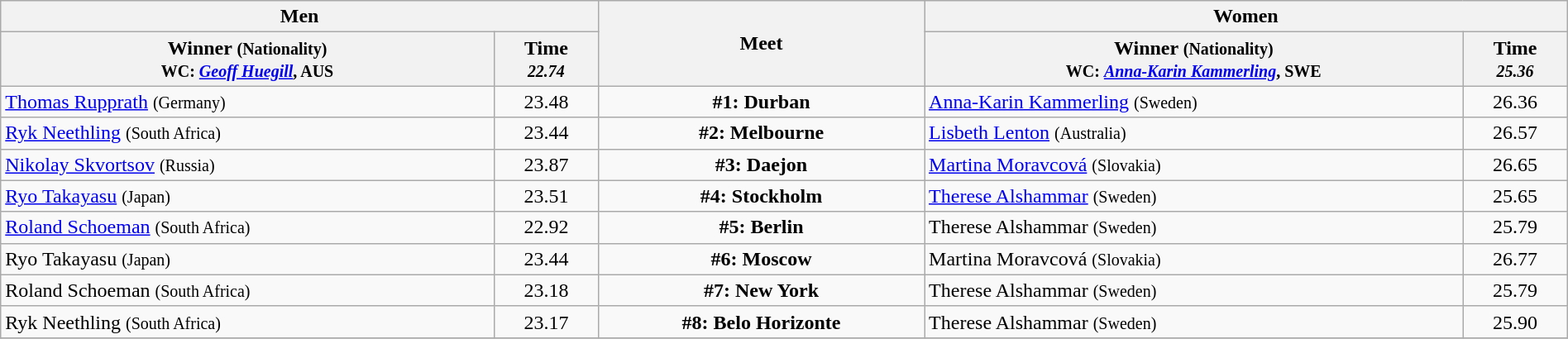<table class=wikitable width=100%>
<tr>
<th colspan="2">Men</th>
<th rowspan="2">Meet</th>
<th colspan="2">Women</th>
</tr>
<tr>
<th>Winner <small>(Nationality)<br>WC: <em><a href='#'>Geoff Huegill</a></em>, AUS</small></th>
<th>Time<br><small><em>22.74</em></small></th>
<th>Winner <small>(Nationality)<br>WC: <em><a href='#'>Anna-Karin Kammerling</a></em>, SWE</small></th>
<th>Time<br><small><em>25.36</em></small></th>
</tr>
<tr>
<td> <a href='#'>Thomas Rupprath</a> <small>(Germany)</small></td>
<td align=center>23.48</td>
<td align=center><strong>#1: Durban</strong></td>
<td> <a href='#'>Anna-Karin Kammerling</a> <small>(Sweden)</small></td>
<td align=center>26.36</td>
</tr>
<tr>
<td> <a href='#'>Ryk Neethling</a> <small>(South Africa)</small></td>
<td align=center>23.44</td>
<td align=center><strong>#2: Melbourne</strong></td>
<td> <a href='#'>Lisbeth Lenton</a> <small>(Australia)</small></td>
<td align=center>26.57</td>
</tr>
<tr>
<td> <a href='#'>Nikolay Skvortsov</a> <small>(Russia)</small></td>
<td align=center>23.87</td>
<td align=center><strong>#3: Daejon</strong></td>
<td> <a href='#'>Martina Moravcová</a> <small>(Slovakia)</small></td>
<td align=center>26.65</td>
</tr>
<tr>
<td> <a href='#'>Ryo Takayasu</a> <small>(Japan)</small></td>
<td align=center>23.51</td>
<td align=center><strong>#4: Stockholm</strong></td>
<td> <a href='#'>Therese Alshammar</a> <small>(Sweden)</small></td>
<td align=center>25.65</td>
</tr>
<tr>
<td> <a href='#'>Roland Schoeman</a> <small>(South Africa)</small></td>
<td align=center>22.92</td>
<td align=center><strong>#5: Berlin</strong></td>
<td> Therese Alshammar <small>(Sweden)</small></td>
<td align=center>25.79</td>
</tr>
<tr>
<td> Ryo Takayasu <small>(Japan)</small></td>
<td align=center>23.44</td>
<td align=center><strong>#6: Moscow</strong></td>
<td> Martina Moravcová <small>(Slovakia)</small></td>
<td align=center>26.77</td>
</tr>
<tr>
<td> Roland Schoeman <small>(South Africa)</small></td>
<td align=center>23.18</td>
<td align=center><strong>#7: New York</strong></td>
<td> Therese Alshammar <small>(Sweden)</small></td>
<td align=center>25.79</td>
</tr>
<tr>
<td> Ryk Neethling <small>(South Africa)</small></td>
<td align=center>23.17</td>
<td align=center><strong>#8: Belo Horizonte</strong></td>
<td> Therese Alshammar <small>(Sweden)</small></td>
<td align=center>25.90</td>
</tr>
<tr>
</tr>
</table>
